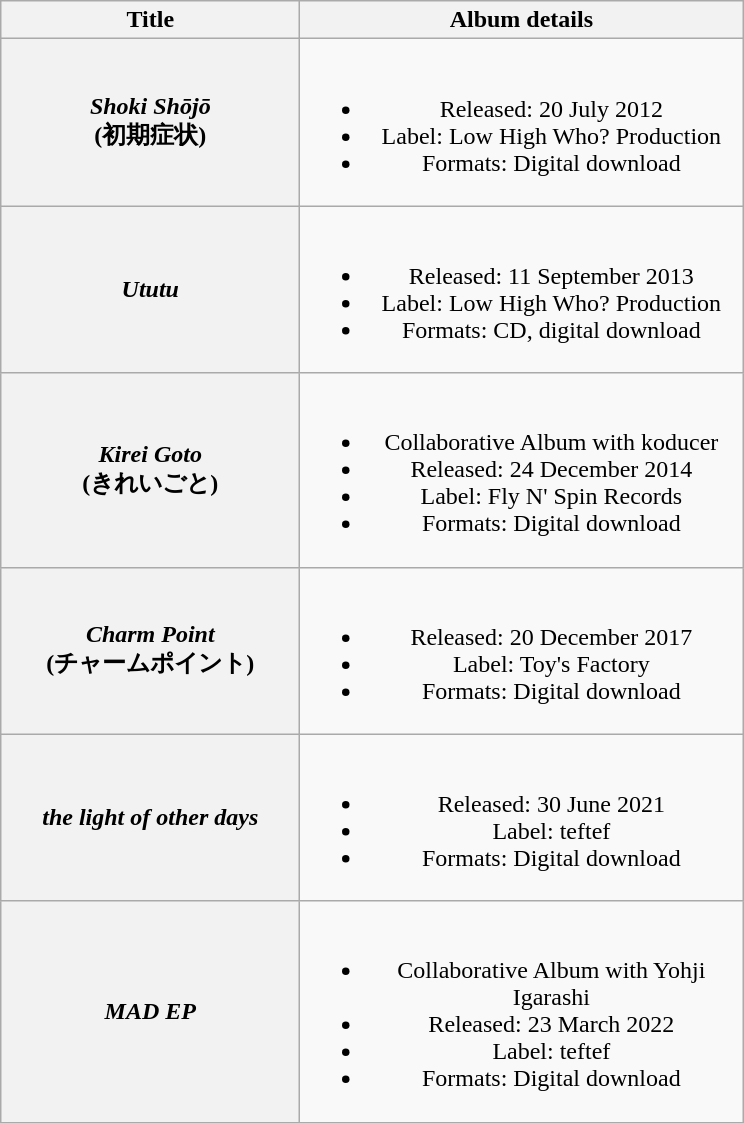<table class="wikitable plainrowheaders" style="text-align:center;">
<tr>
<th scope="col" style="width:12em;">Title</th>
<th scope="col" style="width:18em;">Album details</th>
</tr>
<tr>
<th scope="row"><em>Shoki Shōjō</em><br>(初期症状)</th>
<td><br><ul><li>Released: 20 July 2012</li><li>Label: Low High Who? Production</li><li>Formats: Digital download</li></ul></td>
</tr>
<tr>
<th scope="row"><em>Ututu</em></th>
<td><br><ul><li>Released: 11 September 2013</li><li>Label: Low High Who? Production</li><li>Formats: CD, digital download</li></ul></td>
</tr>
<tr>
<th scope="row"><em>Kirei Goto</em><br>(きれいごと)</th>
<td><br><ul><li>Collaborative Album with koducer</li><li>Released: 24 December 2014</li><li>Label: Fly N' Spin Records</li><li>Formats: Digital download</li></ul></td>
</tr>
<tr>
<th scope="row"><em>Charm Point</em><br>(チャームポイント)</th>
<td><br><ul><li>Released: 20 December 2017</li><li>Label: Toy's Factory</li><li>Formats:  Digital download</li></ul></td>
</tr>
<tr>
<th scope="row"><em>the light of other days</em></th>
<td><br><ul><li>Released: 30 June 2021</li><li>Label: teftef</li><li>Formats:  Digital download</li></ul></td>
</tr>
<tr>
<th scope="row"><em>MAD EP</em></th>
<td><br><ul><li>Collaborative Album with Yohji Igarashi</li><li>Released: 23 March 2022</li><li>Label: teftef</li><li>Formats:  Digital download</li></ul></td>
</tr>
<tr>
</tr>
</table>
